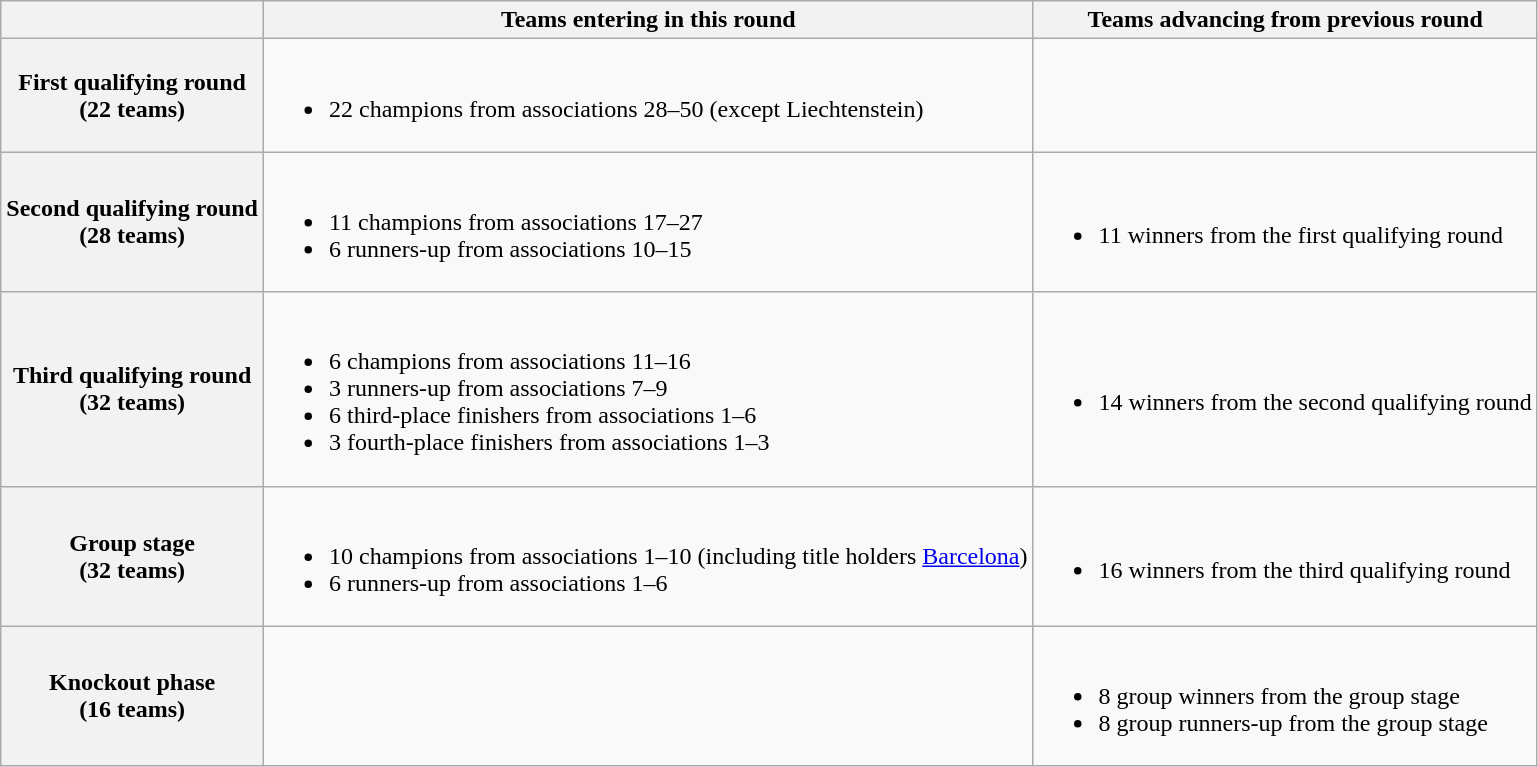<table class="wikitable">
<tr>
<th></th>
<th>Teams entering in this round</th>
<th>Teams advancing from previous round</th>
</tr>
<tr>
<th>First qualifying round<br>(22 teams)</th>
<td><br><ul><li>22 champions from associations 28–50 (except Liechtenstein)</li></ul></td>
<td></td>
</tr>
<tr>
<th>Second qualifying round<br>(28 teams)</th>
<td><br><ul><li>11 champions from associations 17–27</li><li>6 runners-up from associations 10–15</li></ul></td>
<td><br><ul><li>11 winners from the first qualifying round</li></ul></td>
</tr>
<tr>
<th>Third qualifying round<br>(32 teams)</th>
<td><br><ul><li>6 champions from associations 11–16</li><li>3 runners-up from associations 7–9</li><li>6 third-place finishers from associations 1–6</li><li>3 fourth-place finishers from associations 1–3</li></ul></td>
<td><br><ul><li>14 winners from the second qualifying round</li></ul></td>
</tr>
<tr>
<th>Group stage<br>(32 teams)</th>
<td><br><ul><li>10 champions from associations 1–10 (including title holders <a href='#'>Barcelona</a>)</li><li>6 runners-up from associations 1–6</li></ul></td>
<td><br><ul><li>16 winners from the third qualifying round</li></ul></td>
</tr>
<tr>
<th>Knockout phase<br>(16 teams)</th>
<td></td>
<td><br><ul><li>8 group winners from the group stage</li><li>8 group runners-up from the group stage</li></ul></td>
</tr>
</table>
